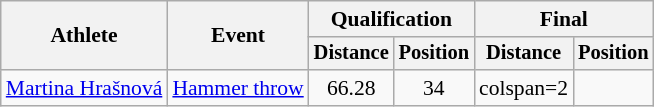<table class=wikitable style=font-size:90%>
<tr>
<th rowspan=2>Athlete</th>
<th rowspan=2>Event</th>
<th colspan=2>Qualification</th>
<th colspan=2>Final</th>
</tr>
<tr style=font-size:95%>
<th>Distance</th>
<th>Position</th>
<th>Distance</th>
<th>Position</th>
</tr>
<tr align=center>
<td align=left><a href='#'>Martina Hrašnová</a></td>
<td align=left><a href='#'>Hammer throw</a></td>
<td>66.28</td>
<td>34</td>
<td>colspan=2 </td>
</tr>
</table>
